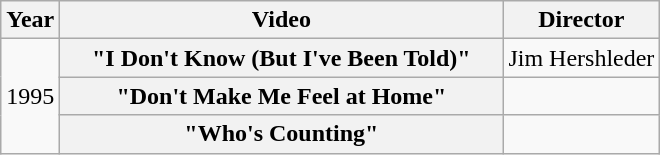<table class="wikitable plainrowheaders">
<tr>
<th>Year</th>
<th style="width:18em;">Video</th>
<th>Director</th>
</tr>
<tr>
<td rowspan="3">1995</td>
<th scope="row">"I Don't Know (But I've Been Told)"</th>
<td>Jim Hershleder</td>
</tr>
<tr>
<th scope="row">"Don't Make Me Feel at Home"</th>
<td></td>
</tr>
<tr>
<th scope="row">"Who's Counting"</th>
<td></td>
</tr>
</table>
